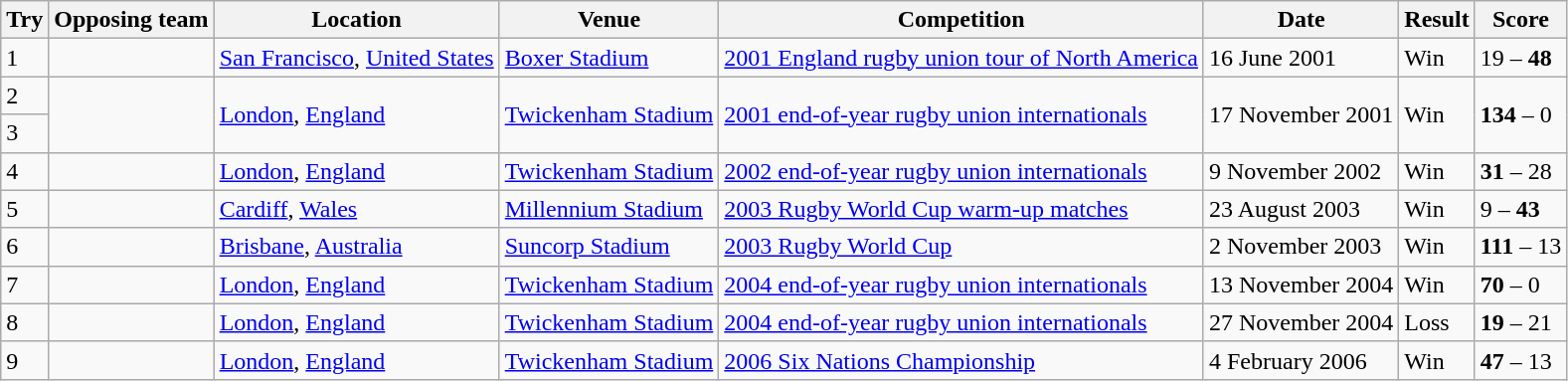<table class="wikitable">
<tr>
<th>Try</th>
<th>Opposing team</th>
<th>Location</th>
<th>Venue</th>
<th>Competition</th>
<th>Date</th>
<th>Result</th>
<th>Score</th>
</tr>
<tr>
<td>1</td>
<td></td>
<td><a href='#'>San Francisco</a>, <a href='#'>United States</a></td>
<td><a href='#'>Boxer Stadium</a></td>
<td><a href='#'>2001 England rugby union tour of North America</a></td>
<td>16 June 2001</td>
<td>Win</td>
<td>19 – <strong>48</strong></td>
</tr>
<tr>
<td>2</td>
<td rowspan="2"></td>
<td rowspan="2"><a href='#'>London</a>, <a href='#'>England</a></td>
<td rowspan="2"><a href='#'>Twickenham Stadium</a></td>
<td rowspan="2"><a href='#'>2001 end-of-year rugby union internationals</a></td>
<td rowspan="2">17 November 2001</td>
<td rowspan="2">Win</td>
<td rowspan="2"><strong>134</strong> – 0</td>
</tr>
<tr>
<td>3</td>
</tr>
<tr>
<td>4</td>
<td></td>
<td><a href='#'>London</a>, <a href='#'>England</a></td>
<td><a href='#'>Twickenham Stadium</a></td>
<td><a href='#'>2002 end-of-year rugby union internationals</a></td>
<td>9 November 2002</td>
<td>Win</td>
<td><strong>31</strong> – 28</td>
</tr>
<tr>
<td>5</td>
<td></td>
<td><a href='#'>Cardiff</a>, <a href='#'>Wales</a></td>
<td><a href='#'>Millennium Stadium</a></td>
<td><a href='#'>2003 Rugby World Cup warm-up matches</a></td>
<td>23 August 2003</td>
<td>Win</td>
<td>9 – <strong>43</strong></td>
</tr>
<tr>
<td>6</td>
<td></td>
<td><a href='#'>Brisbane</a>, <a href='#'>Australia</a></td>
<td><a href='#'>Suncorp Stadium</a></td>
<td><a href='#'>2003 Rugby World Cup</a></td>
<td>2 November 2003</td>
<td>Win</td>
<td><strong>111</strong> – 13</td>
</tr>
<tr>
<td>7</td>
<td></td>
<td><a href='#'>London</a>, <a href='#'>England</a></td>
<td><a href='#'>Twickenham Stadium</a></td>
<td><a href='#'>2004 end-of-year rugby union internationals</a></td>
<td>13 November 2004</td>
<td>Win</td>
<td><strong>70</strong> – 0</td>
</tr>
<tr>
<td>8</td>
<td></td>
<td><a href='#'>London</a>, <a href='#'>England</a></td>
<td><a href='#'>Twickenham Stadium</a></td>
<td><a href='#'>2004 end-of-year rugby union internationals</a></td>
<td>27 November 2004</td>
<td>Loss</td>
<td><strong>19</strong> – 21</td>
</tr>
<tr>
<td>9</td>
<td></td>
<td><a href='#'>London</a>, <a href='#'>England</a></td>
<td><a href='#'>Twickenham Stadium</a></td>
<td><a href='#'>2006 Six Nations Championship</a></td>
<td>4 February 2006</td>
<td>Win</td>
<td><strong>47</strong> – 13</td>
</tr>
</table>
